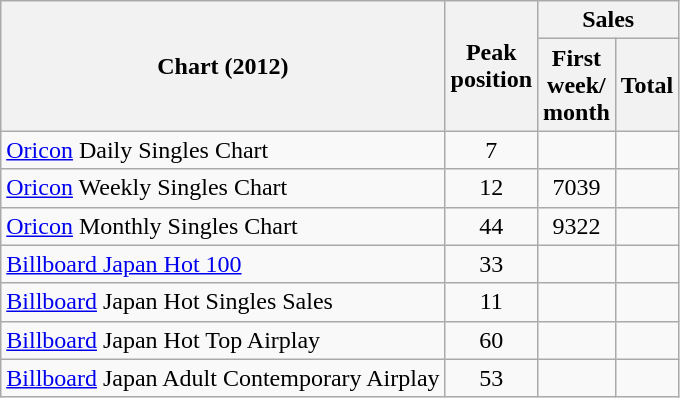<table class="wikitable sortable" border="1">
<tr>
<th rowspan="2">Chart (2012)</th>
<th rowspan="2">Peak<br>position</th>
<th colspan="2">Sales</th>
</tr>
<tr>
<th>First<br>week/<br>month</th>
<th>Total</th>
</tr>
<tr>
<td><a href='#'>Oricon</a> Daily Singles Chart</td>
<td style="text-align:center;">7</td>
<td style="text-align:center;"></td>
<td style="text-align:center;"></td>
</tr>
<tr>
<td><a href='#'>Oricon</a> Weekly Singles Chart</td>
<td style="text-align:center;">12</td>
<td style="text-align:center;">7039</td>
<td style="text-align:center;"></td>
</tr>
<tr>
<td><a href='#'>Oricon</a> Monthly Singles Chart</td>
<td style="text-align:center;">44</td>
<td style="text-align:center;">9322</td>
<td style="text-align:center;"></td>
</tr>
<tr>
<td><a href='#'>Billboard Japan Hot 100</a></td>
<td style="text-align:center;">33</td>
<td style="text-align:center;"></td>
<td style="text-align:center;"></td>
</tr>
<tr>
<td><a href='#'>Billboard</a> Japan Hot Singles Sales</td>
<td style="text-align:center;">11</td>
<td style="text-align:center;"></td>
<td style="text-align:center;"></td>
</tr>
<tr>
<td><a href='#'>Billboard</a> Japan Hot Top Airplay</td>
<td style="text-align:center;">60</td>
<td style="text-align:center;"></td>
<td style="text-align:center;"></td>
</tr>
<tr>
<td><a href='#'>Billboard</a> Japan Adult Contemporary Airplay</td>
<td style="text-align:center;">53</td>
<td style="text-align:center;"></td>
<td style="text-align:center;"></td>
</tr>
</table>
